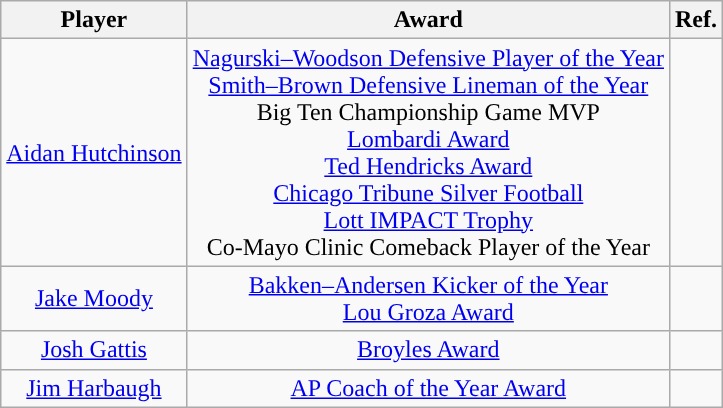<table class="wikitable sortable sortable" style="text-align: center">
<tr align=center>
<th>Player</th>
<th>Award</th>
<th>Ref.</th>
</tr>
<tr>
<td><a href='#'>Aidan Hutchinson</a></td>
<td><a href='#'>Nagurski–Woodson Defensive Player of the Year</a><br><a href='#'>Smith–Brown Defensive Lineman of the Year</a><br>Big Ten Championship Game MVP<br><a href='#'>Lombardi Award</a><br><a href='#'>Ted Hendricks Award</a><br><a href='#'>Chicago Tribune Silver Football</a><br><a href='#'>Lott IMPACT Trophy</a><br>Co-Mayo Clinic Comeback Player of the Year</td>
<td><br><br><br><br><br><br></td>
</tr>
<tr>
<td><a href='#'>Jake Moody</a></td>
<td><a href='#'>Bakken–Andersen Kicker of the Year</a><br><a href='#'>Lou Groza Award</a></td>
<td><br></td>
</tr>
<tr>
<td><a href='#'>Josh Gattis</a></td>
<td><a href='#'>Broyles Award</a></td>
<td></td>
</tr>
<tr>
<td><a href='#'>Jim Harbaugh</a></td>
<td><a href='#'>AP Coach of the Year Award</a></td>
<td></td>
</tr>
</table>
